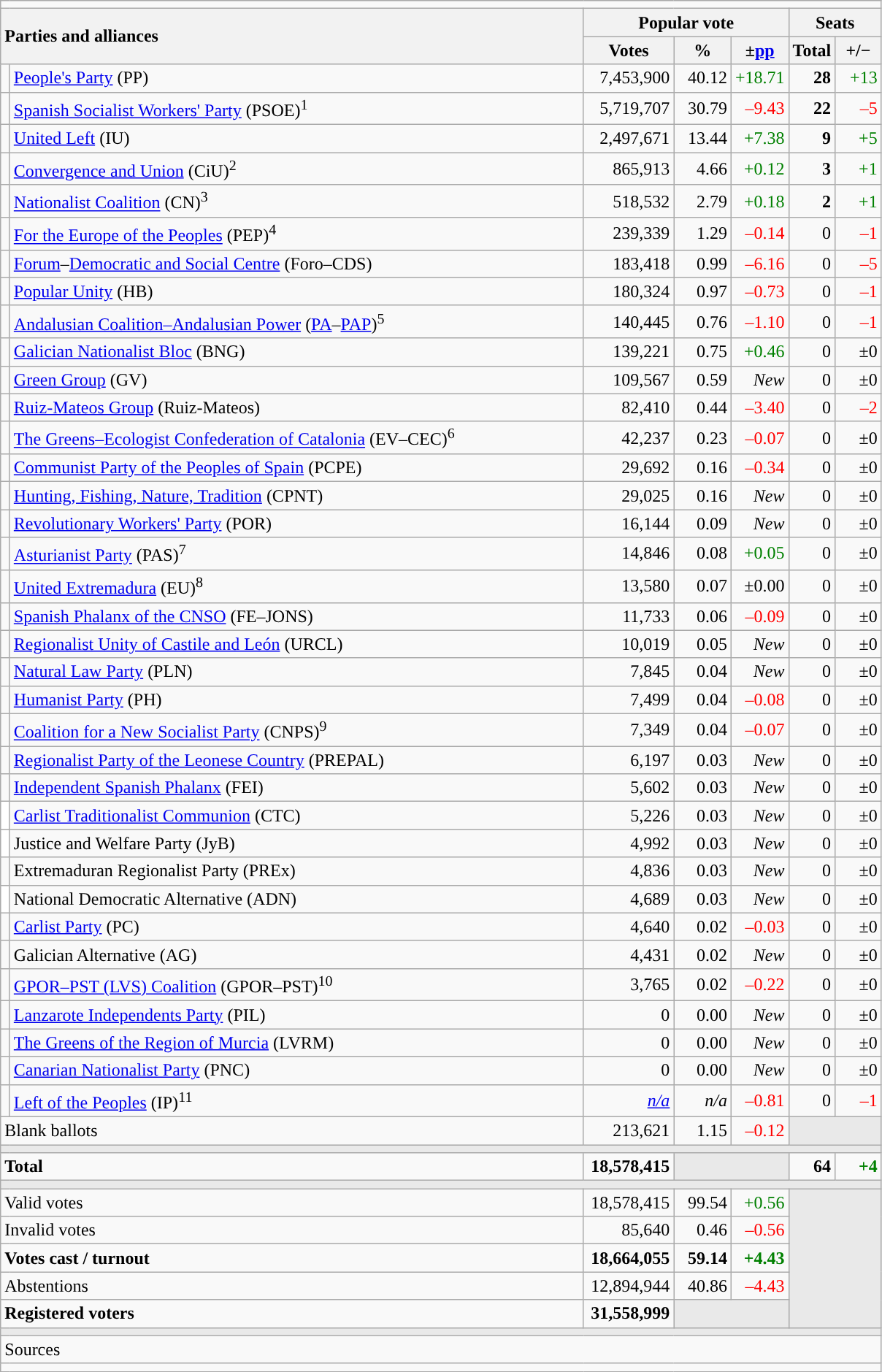<table class="wikitable" style="text-align:right;">
<tr>
<td colspan="7"></td>
</tr>
<tr>
<th style="text-align:left;" rowspan="2" colspan="2" width="525">Parties and alliances</th>
<th colspan="3">Popular vote</th>
<th colspan="2">Seats</th>
</tr>
<tr>
<th width="75">Votes</th>
<th width="45">%</th>
<th width="45">±<a href='#'>pp</a></th>
<th width="35">Total</th>
<th width="35">+/−</th>
</tr>
<tr>
<td width="1" style="color:inherit;background:"></td>
<td align="left"><a href='#'>People's Party</a> (PP)</td>
<td>7,453,900</td>
<td>40.12</td>
<td style="color:green;">+18.71</td>
<td><strong>28</strong></td>
<td style="color:green;">+13</td>
</tr>
<tr>
<td style="color:inherit;background:"></td>
<td align="left"><a href='#'>Spanish Socialist Workers' Party</a> (PSOE)<sup>1</sup></td>
<td>5,719,707</td>
<td>30.79</td>
<td style="color:red;">–9.43</td>
<td><strong>22</strong></td>
<td style="color:red;">–5</td>
</tr>
<tr>
<td style="color:inherit;background:"></td>
<td align="left"><a href='#'>United Left</a> (IU)</td>
<td>2,497,671</td>
<td>13.44</td>
<td style="color:green;">+7.38</td>
<td><strong>9</strong></td>
<td style="color:green;">+5</td>
</tr>
<tr>
<td style="color:inherit;background:"></td>
<td align="left"><a href='#'>Convergence and Union</a> (CiU)<sup>2</sup></td>
<td>865,913</td>
<td>4.66</td>
<td style="color:green;">+0.12</td>
<td><strong>3</strong></td>
<td style="color:green;">+1</td>
</tr>
<tr>
<td style="color:inherit;background:"></td>
<td align="left"><a href='#'>Nationalist Coalition</a> (CN)<sup>3</sup></td>
<td>518,532</td>
<td>2.79</td>
<td style="color:green;">+0.18</td>
<td><strong>2</strong></td>
<td style="color:green;">+1</td>
</tr>
<tr>
<td style="color:inherit;background:"></td>
<td align="left"><a href='#'>For the Europe of the Peoples</a> (PEP)<sup>4</sup></td>
<td>239,339</td>
<td>1.29</td>
<td style="color:red;">–0.14</td>
<td>0</td>
<td style="color:red;">–1</td>
</tr>
<tr>
<td style="color:inherit;background:"></td>
<td align="left"><a href='#'>Forum</a>–<a href='#'>Democratic and Social Centre</a> (Foro–CDS)</td>
<td>183,418</td>
<td>0.99</td>
<td style="color:red;">–6.16</td>
<td>0</td>
<td style="color:red;">–5</td>
</tr>
<tr>
<td style="color:inherit;background:"></td>
<td align="left"><a href='#'>Popular Unity</a> (HB)</td>
<td>180,324</td>
<td>0.97</td>
<td style="color:red;">–0.73</td>
<td>0</td>
<td style="color:red;">–1</td>
</tr>
<tr>
<td style="color:inherit;background:"></td>
<td align="left"><a href='#'>Andalusian Coalition–Andalusian Power</a> (<a href='#'>PA</a>–<a href='#'>PAP</a>)<sup>5</sup></td>
<td>140,445</td>
<td>0.76</td>
<td style="color:red;">–1.10</td>
<td>0</td>
<td style="color:red;">–1</td>
</tr>
<tr>
<td style="color:inherit;background:"></td>
<td align="left"><a href='#'>Galician Nationalist Bloc</a> (BNG)</td>
<td>139,221</td>
<td>0.75</td>
<td style="color:green;">+0.46</td>
<td>0</td>
<td>±0</td>
</tr>
<tr>
<td style="color:inherit;background:"></td>
<td align="left"><a href='#'>Green Group</a> (GV)</td>
<td>109,567</td>
<td>0.59</td>
<td><em>New</em></td>
<td>0</td>
<td>±0</td>
</tr>
<tr>
<td style="color:inherit;background:"></td>
<td align="left"><a href='#'>Ruiz-Mateos Group</a> (Ruiz-Mateos)</td>
<td>82,410</td>
<td>0.44</td>
<td style="color:red;">–3.40</td>
<td>0</td>
<td style="color:red;">–2</td>
</tr>
<tr>
<td style="color:inherit;background:"></td>
<td align="left"><a href='#'>The Greens–Ecologist Confederation of Catalonia</a> (EV–CEC)<sup>6</sup></td>
<td>42,237</td>
<td>0.23</td>
<td style="color:red;">–0.07</td>
<td>0</td>
<td>±0</td>
</tr>
<tr>
<td style="color:inherit;background:"></td>
<td align="left"><a href='#'>Communist Party of the Peoples of Spain</a> (PCPE)</td>
<td>29,692</td>
<td>0.16</td>
<td style="color:red;">–0.34</td>
<td>0</td>
<td>±0</td>
</tr>
<tr>
<td style="color:inherit;background:"></td>
<td align="left"><a href='#'>Hunting, Fishing, Nature, Tradition</a> (CPNT)</td>
<td>29,025</td>
<td>0.16</td>
<td><em>New</em></td>
<td>0</td>
<td>±0</td>
</tr>
<tr>
<td style="color:inherit;background:"></td>
<td align="left"><a href='#'>Revolutionary Workers' Party</a> (POR)</td>
<td>16,144</td>
<td>0.09</td>
<td><em>New</em></td>
<td>0</td>
<td>±0</td>
</tr>
<tr>
<td style="color:inherit;background:"></td>
<td align="left"><a href='#'>Asturianist Party</a> (PAS)<sup>7</sup></td>
<td>14,846</td>
<td>0.08</td>
<td style="color:green;">+0.05</td>
<td>0</td>
<td>±0</td>
</tr>
<tr>
<td style="color:inherit;background:"></td>
<td align="left"><a href='#'>United Extremadura</a> (EU)<sup>8</sup></td>
<td>13,580</td>
<td>0.07</td>
<td>±0.00</td>
<td>0</td>
<td>±0</td>
</tr>
<tr>
<td style="color:inherit;background:"></td>
<td align="left"><a href='#'>Spanish Phalanx of the CNSO</a> (FE–JONS)</td>
<td>11,733</td>
<td>0.06</td>
<td style="color:red;">–0.09</td>
<td>0</td>
<td>±0</td>
</tr>
<tr>
<td style="color:inherit;background:"></td>
<td align="left"><a href='#'>Regionalist Unity of Castile and León</a> (URCL)</td>
<td>10,019</td>
<td>0.05</td>
<td><em>New</em></td>
<td>0</td>
<td>±0</td>
</tr>
<tr>
<td style="color:inherit;background:"></td>
<td align="left"><a href='#'>Natural Law Party</a> (PLN)</td>
<td>7,845</td>
<td>0.04</td>
<td><em>New</em></td>
<td>0</td>
<td>±0</td>
</tr>
<tr>
<td style="color:inherit;background:"></td>
<td align="left"><a href='#'>Humanist Party</a> (PH)</td>
<td>7,499</td>
<td>0.04</td>
<td style="color:red;">–0.08</td>
<td>0</td>
<td>±0</td>
</tr>
<tr>
<td style="color:inherit;background:"></td>
<td align="left"><a href='#'>Coalition for a New Socialist Party</a> (CNPS)<sup>9</sup></td>
<td>7,349</td>
<td>0.04</td>
<td style="color:red;">–0.07</td>
<td>0</td>
<td>±0</td>
</tr>
<tr>
<td style="color:inherit;background:"></td>
<td align="left"><a href='#'>Regionalist Party of the Leonese Country</a> (PREPAL)</td>
<td>6,197</td>
<td>0.03</td>
<td><em>New</em></td>
<td>0</td>
<td>±0</td>
</tr>
<tr>
<td style="color:inherit;background:"></td>
<td align="left"><a href='#'>Independent Spanish Phalanx</a> (FEI)</td>
<td>5,602</td>
<td>0.03</td>
<td><em>New</em></td>
<td>0</td>
<td>±0</td>
</tr>
<tr>
<td bgcolor="white"></td>
<td align="left"><a href='#'>Carlist Traditionalist Communion</a> (CTC)</td>
<td>5,226</td>
<td>0.03</td>
<td><em>New</em></td>
<td>0</td>
<td>±0</td>
</tr>
<tr>
<td bgcolor="white"></td>
<td align="left">Justice and Welfare Party (JyB)</td>
<td>4,992</td>
<td>0.03</td>
<td><em>New</em></td>
<td>0</td>
<td>±0</td>
</tr>
<tr>
<td style="color:inherit;background:"></td>
<td align="left">Extremaduran Regionalist Party (PREx)</td>
<td>4,836</td>
<td>0.03</td>
<td><em>New</em></td>
<td>0</td>
<td>±0</td>
</tr>
<tr>
<td bgcolor="white"></td>
<td align="left">National Democratic Alternative (ADN)</td>
<td>4,689</td>
<td>0.03</td>
<td><em>New</em></td>
<td>0</td>
<td>±0</td>
</tr>
<tr>
<td style="color:inherit;background:"></td>
<td align="left"><a href='#'>Carlist Party</a> (PC)</td>
<td>4,640</td>
<td>0.02</td>
<td style="color:red;">–0.03</td>
<td>0</td>
<td>±0</td>
</tr>
<tr>
<td style="color:inherit;background:"></td>
<td align="left">Galician Alternative (AG)</td>
<td>4,431</td>
<td>0.02</td>
<td><em>New</em></td>
<td>0</td>
<td>±0</td>
</tr>
<tr>
<td style="color:inherit;background:"></td>
<td align="left"><a href='#'>GPOR–PST (LVS) Coalition</a> (GPOR–PST)<sup>10</sup></td>
<td>3,765</td>
<td>0.02</td>
<td style="color:red;">–0.22</td>
<td>0</td>
<td>±0</td>
</tr>
<tr>
<td style="color:inherit;background:"></td>
<td align="left"><a href='#'>Lanzarote Independents Party</a> (PIL)</td>
<td>0</td>
<td>0.00</td>
<td><em>New</em></td>
<td>0</td>
<td>±0</td>
</tr>
<tr>
<td style="color:inherit;background:"></td>
<td align="left"><a href='#'>The Greens of the Region of Murcia</a> (LVRM)</td>
<td>0</td>
<td>0.00</td>
<td><em>New</em></td>
<td>0</td>
<td>±0</td>
</tr>
<tr>
<td style="color:inherit;background:"></td>
<td align="left"><a href='#'>Canarian Nationalist Party</a> (PNC)</td>
<td>0</td>
<td>0.00</td>
<td><em>New</em></td>
<td>0</td>
<td>±0</td>
</tr>
<tr>
<td style="color:inherit;background:"></td>
<td align="left"><a href='#'>Left of the Peoples</a> (IP)<sup>11</sup></td>
<td><em><a href='#'>n/a</a></em></td>
<td><em>n/a</em></td>
<td style="color:red;">–0.81</td>
<td>0</td>
<td style="color:red;">–1</td>
</tr>
<tr>
<td align="left" colspan="2">Blank ballots</td>
<td>213,621</td>
<td>1.15</td>
<td style="color:red;">–0.12</td>
<td bgcolor="#E9E9E9" colspan="2"></td>
</tr>
<tr>
<td colspan="7" bgcolor="#E9E9E9"></td>
</tr>
<tr style="font-weight:bold;">
<td align="left" colspan="2">Total</td>
<td>18,578,415</td>
<td bgcolor="#E9E9E9" colspan="2"></td>
<td>64</td>
<td style="color:green;">+4</td>
</tr>
<tr>
<td colspan="7" bgcolor="#E9E9E9"></td>
</tr>
<tr>
<td align="left" colspan="2">Valid votes</td>
<td>18,578,415</td>
<td>99.54</td>
<td style="color:green;">+0.56</td>
<td bgcolor="#E9E9E9" colspan="2" rowspan="5"></td>
</tr>
<tr>
<td align="left" colspan="2">Invalid votes</td>
<td>85,640</td>
<td>0.46</td>
<td style="color:red;">–0.56</td>
</tr>
<tr style="font-weight:bold;">
<td align="left" colspan="2">Votes cast / turnout</td>
<td>18,664,055</td>
<td>59.14</td>
<td style="color:green;">+4.43</td>
</tr>
<tr>
<td align="left" colspan="2">Abstentions</td>
<td>12,894,944</td>
<td>40.86</td>
<td style="color:red;">–4.43</td>
</tr>
<tr style="font-weight:bold;">
<td align="left" colspan="2">Registered voters</td>
<td>31,558,999</td>
<td bgcolor="#E9E9E9" colspan="2"></td>
</tr>
<tr>
<td colspan="7" bgcolor="#E9E9E9"></td>
</tr>
<tr>
<td align="left" colspan="7">Sources</td>
</tr>
<tr>
<td colspan="7" style="text-align:left; max-width:790px;"></td>
</tr>
</table>
